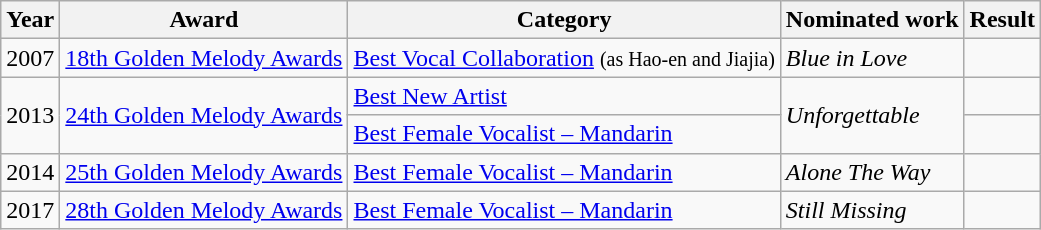<table class="wikitable sortable">
<tr>
<th>Year</th>
<th>Award</th>
<th>Category</th>
<th>Nominated work</th>
<th>Result</th>
</tr>
<tr>
<td>2007</td>
<td><a href='#'>18th Golden Melody Awards</a></td>
<td><a href='#'>Best Vocal Collaboration</a> <small>(as Hao-en and Jiajia)</small></td>
<td><em>Blue in Love</em></td>
<td></td>
</tr>
<tr>
<td rowspan=2>2013</td>
<td rowspan=2><a href='#'>24th Golden Melody Awards</a></td>
<td><a href='#'>Best New Artist</a></td>
<td rowspan=2><em>Unforgettable</em></td>
<td></td>
</tr>
<tr>
<td><a href='#'>Best Female Vocalist – Mandarin</a></td>
<td></td>
</tr>
<tr>
<td>2014</td>
<td><a href='#'>25th Golden Melody Awards</a></td>
<td><a href='#'>Best Female Vocalist – Mandarin</a></td>
<td><em>Alone The Way</em></td>
<td></td>
</tr>
<tr>
<td>2017</td>
<td><a href='#'>28th Golden Melody Awards</a></td>
<td><a href='#'>Best Female Vocalist – Mandarin</a></td>
<td><em>Still Missing</em></td>
<td></td>
</tr>
</table>
